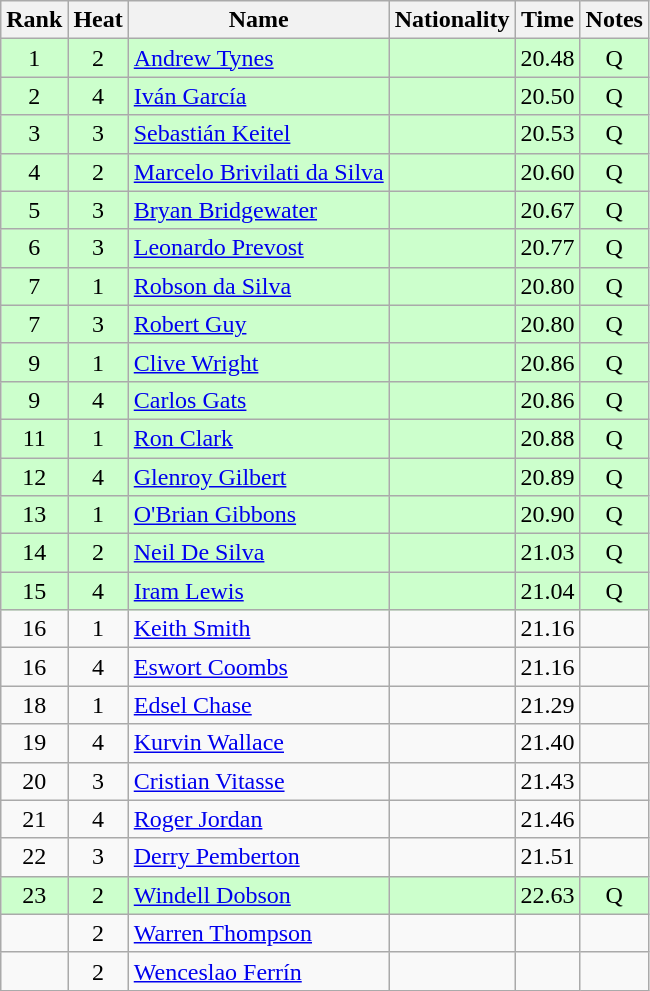<table class="wikitable sortable" style="text-align:center">
<tr>
<th>Rank</th>
<th>Heat</th>
<th>Name</th>
<th>Nationality</th>
<th>Time</th>
<th>Notes</th>
</tr>
<tr bgcolor=ccffcc>
<td>1</td>
<td>2</td>
<td align=left><a href='#'>Andrew Tynes</a></td>
<td align=left></td>
<td>20.48</td>
<td>Q</td>
</tr>
<tr bgcolor=ccffcc>
<td>2</td>
<td>4</td>
<td align=left><a href='#'>Iván García</a></td>
<td align=left></td>
<td>20.50</td>
<td>Q</td>
</tr>
<tr bgcolor=ccffcc>
<td>3</td>
<td>3</td>
<td align=left><a href='#'>Sebastián Keitel</a></td>
<td align=left></td>
<td>20.53</td>
<td>Q</td>
</tr>
<tr bgcolor=ccffcc>
<td>4</td>
<td>2</td>
<td align=left><a href='#'>Marcelo Brivilati da Silva</a></td>
<td align=left></td>
<td>20.60</td>
<td>Q</td>
</tr>
<tr bgcolor=ccffcc>
<td>5</td>
<td>3</td>
<td align=left><a href='#'>Bryan Bridgewater</a></td>
<td align=left></td>
<td>20.67</td>
<td>Q</td>
</tr>
<tr bgcolor=ccffcc>
<td>6</td>
<td>3</td>
<td align=left><a href='#'>Leonardo Prevost</a></td>
<td align=left></td>
<td>20.77</td>
<td>Q</td>
</tr>
<tr bgcolor=ccffcc>
<td>7</td>
<td>1</td>
<td align=left><a href='#'>Robson da Silva</a></td>
<td align=left></td>
<td>20.80</td>
<td>Q</td>
</tr>
<tr bgcolor=ccffcc>
<td>7</td>
<td>3</td>
<td align=left><a href='#'>Robert Guy</a></td>
<td align=left></td>
<td>20.80</td>
<td>Q</td>
</tr>
<tr bgcolor=ccffcc>
<td>9</td>
<td>1</td>
<td align=left><a href='#'>Clive Wright</a></td>
<td align=left></td>
<td>20.86</td>
<td>Q</td>
</tr>
<tr bgcolor=ccffcc>
<td>9</td>
<td>4</td>
<td align=left><a href='#'>Carlos Gats</a></td>
<td align=left></td>
<td>20.86</td>
<td>Q</td>
</tr>
<tr bgcolor=ccffcc>
<td>11</td>
<td>1</td>
<td align=left><a href='#'>Ron Clark</a></td>
<td align=left></td>
<td>20.88</td>
<td>Q</td>
</tr>
<tr bgcolor=ccffcc>
<td>12</td>
<td>4</td>
<td align=left><a href='#'>Glenroy Gilbert</a></td>
<td align=left></td>
<td>20.89</td>
<td>Q</td>
</tr>
<tr bgcolor=ccffcc>
<td>13</td>
<td>1</td>
<td align=left><a href='#'>O'Brian Gibbons</a></td>
<td align=left></td>
<td>20.90</td>
<td>Q</td>
</tr>
<tr bgcolor=ccffcc>
<td>14</td>
<td>2</td>
<td align=left><a href='#'>Neil De Silva</a></td>
<td align=left></td>
<td>21.03</td>
<td>Q</td>
</tr>
<tr bgcolor=ccffcc>
<td>15</td>
<td>4</td>
<td align=left><a href='#'>Iram Lewis</a></td>
<td align=left></td>
<td>21.04</td>
<td>Q</td>
</tr>
<tr>
<td>16</td>
<td>1</td>
<td align=left><a href='#'>Keith Smith</a></td>
<td align=left></td>
<td>21.16</td>
<td></td>
</tr>
<tr>
<td>16</td>
<td>4</td>
<td align=left><a href='#'>Eswort Coombs</a></td>
<td align=left></td>
<td>21.16</td>
<td></td>
</tr>
<tr>
<td>18</td>
<td>1</td>
<td align=left><a href='#'>Edsel Chase</a></td>
<td align=left></td>
<td>21.29</td>
<td></td>
</tr>
<tr>
<td>19</td>
<td>4</td>
<td align=left><a href='#'>Kurvin Wallace</a></td>
<td align=left></td>
<td>21.40</td>
<td></td>
</tr>
<tr>
<td>20</td>
<td>3</td>
<td align=left><a href='#'>Cristian Vitasse</a></td>
<td align=left></td>
<td>21.43</td>
<td></td>
</tr>
<tr>
<td>21</td>
<td>4</td>
<td align=left><a href='#'>Roger Jordan</a></td>
<td align=left></td>
<td>21.46</td>
<td></td>
</tr>
<tr>
<td>22</td>
<td>3</td>
<td align=left><a href='#'>Derry Pemberton</a></td>
<td align=left></td>
<td>21.51</td>
<td></td>
</tr>
<tr bgcolor=ccffcc>
<td>23</td>
<td>2</td>
<td align=left><a href='#'>Windell Dobson</a></td>
<td align=left></td>
<td>22.63</td>
<td>Q</td>
</tr>
<tr>
<td></td>
<td>2</td>
<td align=left><a href='#'>Warren Thompson</a></td>
<td align=left></td>
<td></td>
<td></td>
</tr>
<tr>
<td></td>
<td>2</td>
<td align=left><a href='#'>Wenceslao Ferrín</a></td>
<td align=left></td>
<td></td>
<td></td>
</tr>
</table>
